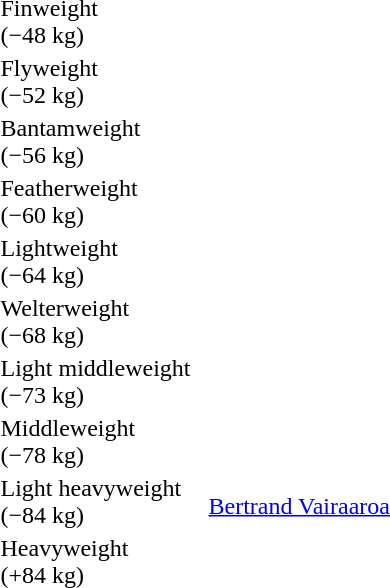<table>
<tr>
<td rowspan=2>Finweight<br>(−48 kg)</td>
<td rowspan=2></td>
<td rowspan=2></td>
<td></td>
</tr>
<tr>
<td></td>
</tr>
<tr>
<td rowspan=2>Flyweight<br>(−52 kg)</td>
<td rowspan=2></td>
<td rowspan=2></td>
<td></td>
</tr>
<tr>
<td></td>
</tr>
<tr>
<td rowspan=2>Bantamweight<br>(−56 kg)</td>
<td rowspan=2></td>
<td rowspan=2></td>
<td></td>
</tr>
<tr>
<td></td>
</tr>
<tr>
<td rowspan=2>Featherweight<br>(−60 kg)</td>
<td rowspan=2></td>
<td rowspan=2></td>
<td></td>
</tr>
<tr>
<td></td>
</tr>
<tr>
<td rowspan=2>Lightweight<br>(−64 kg)</td>
<td rowspan=2></td>
<td rowspan=2></td>
<td></td>
</tr>
<tr>
<td></td>
</tr>
<tr>
<td rowspan=2>Welterweight<br>(−68 kg)</td>
<td rowspan=2></td>
<td rowspan=2></td>
<td></td>
</tr>
<tr>
<td></td>
</tr>
<tr>
<td rowspan=2>Light middleweight<br>(−73 kg)</td>
<td rowspan=2></td>
<td rowspan=2></td>
<td></td>
</tr>
<tr>
<td></td>
</tr>
<tr>
<td rowspan=2>Middleweight<br>(−78 kg)</td>
<td rowspan=2></td>
<td rowspan=2></td>
<td></td>
</tr>
<tr>
<td></td>
</tr>
<tr>
<td rowspan=2>Light heavyweight<br>(−84 kg)</td>
<td rowspan=2></td>
<td rowspan=2></td>
<td></td>
</tr>
<tr>
<td><a href='#'>Bertrand Vairaaroa</a><br></td>
</tr>
<tr>
<td rowspan=2>Heavyweight<br>(+84 kg)</td>
<td rowspan=2></td>
<td rowspan=2></td>
<td></td>
</tr>
<tr>
<td></td>
</tr>
</table>
